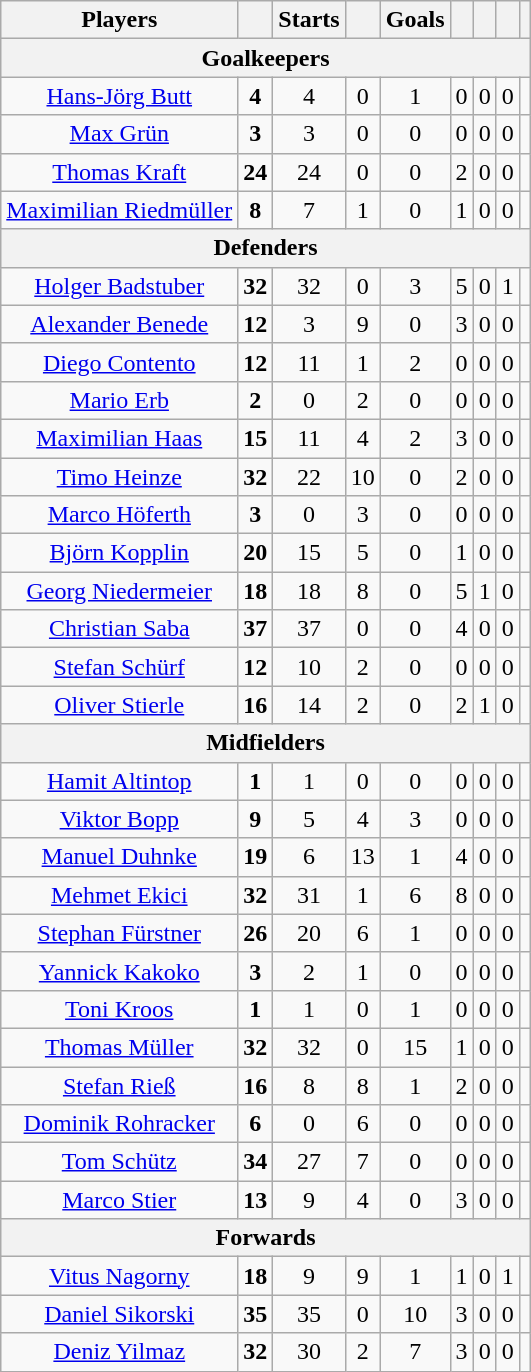<table class="wikitable" Style="text-align: center">
<tr>
<th>Players</th>
<th></th>
<th>Starts</th>
<th></th>
<th>Goals</th>
<th></th>
<th></th>
<th></th>
<th></th>
</tr>
<tr>
<th colspan="9">Goalkeepers</th>
</tr>
<tr>
<td><a href='#'>Hans-Jörg Butt</a></td>
<td><strong>4</strong></td>
<td>4</td>
<td>0</td>
<td>1</td>
<td>0</td>
<td>0</td>
<td>0</td>
<td></td>
</tr>
<tr>
<td><a href='#'>Max Grün</a></td>
<td><strong>3</strong></td>
<td>3</td>
<td>0</td>
<td>0</td>
<td>0</td>
<td>0</td>
<td>0</td>
<td></td>
</tr>
<tr>
<td><a href='#'>Thomas Kraft</a></td>
<td><strong>24</strong></td>
<td>24</td>
<td>0</td>
<td>0</td>
<td>2</td>
<td>0</td>
<td>0</td>
<td></td>
</tr>
<tr>
<td><a href='#'>Maximilian Riedmüller</a></td>
<td><strong>8</strong></td>
<td>7</td>
<td>1</td>
<td>0</td>
<td>1</td>
<td>0</td>
<td>0</td>
<td></td>
</tr>
<tr>
<th colspan="9">Defenders</th>
</tr>
<tr>
<td><a href='#'>Holger Badstuber</a></td>
<td><strong>32</strong></td>
<td>32</td>
<td>0</td>
<td>3</td>
<td>5</td>
<td>0</td>
<td>1</td>
<td></td>
</tr>
<tr>
<td><a href='#'>Alexander Benede</a></td>
<td><strong>12</strong></td>
<td>3</td>
<td>9</td>
<td>0</td>
<td>3</td>
<td>0</td>
<td>0</td>
<td></td>
</tr>
<tr>
<td><a href='#'>Diego Contento</a></td>
<td><strong>12</strong></td>
<td>11</td>
<td>1</td>
<td>2</td>
<td>0</td>
<td>0</td>
<td>0</td>
<td></td>
</tr>
<tr>
<td><a href='#'>Mario Erb</a></td>
<td><strong>2</strong></td>
<td>0</td>
<td>2</td>
<td>0</td>
<td>0</td>
<td>0</td>
<td>0</td>
<td></td>
</tr>
<tr>
<td><a href='#'>Maximilian Haas</a></td>
<td><strong>15</strong></td>
<td>11</td>
<td>4</td>
<td>2</td>
<td>3</td>
<td>0</td>
<td>0</td>
<td></td>
</tr>
<tr>
<td><a href='#'>Timo Heinze</a></td>
<td><strong>32</strong></td>
<td>22</td>
<td>10</td>
<td>0</td>
<td>2</td>
<td>0</td>
<td>0</td>
<td></td>
</tr>
<tr>
<td><a href='#'>Marco Höferth</a></td>
<td><strong>3</strong></td>
<td>0</td>
<td>3</td>
<td>0</td>
<td>0</td>
<td>0</td>
<td>0</td>
<td></td>
</tr>
<tr>
<td><a href='#'>Björn Kopplin</a></td>
<td><strong>20</strong></td>
<td>15</td>
<td>5</td>
<td>0</td>
<td>1</td>
<td>0</td>
<td>0</td>
<td></td>
</tr>
<tr>
<td><a href='#'>Georg Niedermeier</a></td>
<td><strong>18</strong></td>
<td>18</td>
<td>8</td>
<td>0</td>
<td>5</td>
<td>1</td>
<td>0</td>
<td></td>
</tr>
<tr>
<td><a href='#'>Christian Saba</a></td>
<td><strong>37</strong></td>
<td>37</td>
<td>0</td>
<td>0</td>
<td>4</td>
<td>0</td>
<td>0</td>
<td></td>
</tr>
<tr>
<td><a href='#'>Stefan Schürf</a></td>
<td><strong>12</strong></td>
<td>10</td>
<td>2</td>
<td>0</td>
<td>0</td>
<td>0</td>
<td>0</td>
<td></td>
</tr>
<tr>
<td><a href='#'>Oliver Stierle</a></td>
<td><strong>16</strong></td>
<td>14</td>
<td>2</td>
<td>0</td>
<td>2</td>
<td>1</td>
<td>0</td>
<td></td>
</tr>
<tr>
<th colspan="9">Midfielders</th>
</tr>
<tr>
<td><a href='#'>Hamit Altintop</a></td>
<td><strong>1</strong></td>
<td>1</td>
<td>0</td>
<td>0</td>
<td>0</td>
<td>0</td>
<td>0</td>
<td></td>
</tr>
<tr>
<td><a href='#'>Viktor Bopp</a></td>
<td><strong>9</strong></td>
<td>5</td>
<td>4</td>
<td>3</td>
<td>0</td>
<td>0</td>
<td>0</td>
<td></td>
</tr>
<tr>
<td><a href='#'>Manuel Duhnke</a></td>
<td><strong>19</strong></td>
<td>6</td>
<td>13</td>
<td>1</td>
<td>4</td>
<td>0</td>
<td>0</td>
<td></td>
</tr>
<tr>
<td><a href='#'>Mehmet Ekici</a></td>
<td><strong>32</strong></td>
<td>31</td>
<td>1</td>
<td>6</td>
<td>8</td>
<td>0</td>
<td>0</td>
<td></td>
</tr>
<tr>
<td><a href='#'>Stephan Fürstner</a></td>
<td><strong>26</strong></td>
<td>20</td>
<td>6</td>
<td>1</td>
<td>0</td>
<td>0</td>
<td>0</td>
<td></td>
</tr>
<tr>
<td><a href='#'>Yannick Kakoko</a></td>
<td><strong>3</strong></td>
<td>2</td>
<td>1</td>
<td>0</td>
<td>0</td>
<td>0</td>
<td>0</td>
<td></td>
</tr>
<tr>
<td><a href='#'>Toni Kroos</a></td>
<td><strong>1</strong></td>
<td>1</td>
<td>0</td>
<td>1</td>
<td>0</td>
<td>0</td>
<td>0</td>
<td></td>
</tr>
<tr>
<td><a href='#'>Thomas Müller</a></td>
<td><strong>32</strong></td>
<td>32</td>
<td>0</td>
<td>15</td>
<td>1</td>
<td>0</td>
<td>0</td>
<td></td>
</tr>
<tr>
<td><a href='#'>Stefan Rieß</a></td>
<td><strong>16</strong></td>
<td>8</td>
<td>8</td>
<td>1</td>
<td>2</td>
<td>0</td>
<td>0</td>
<td></td>
</tr>
<tr>
<td><a href='#'>Dominik Rohracker</a></td>
<td><strong>6</strong></td>
<td>0</td>
<td>6</td>
<td>0</td>
<td>0</td>
<td>0</td>
<td>0</td>
<td></td>
</tr>
<tr>
<td><a href='#'>Tom Schütz</a></td>
<td><strong>34</strong></td>
<td>27</td>
<td>7</td>
<td>0</td>
<td>0</td>
<td>0</td>
<td>0</td>
<td></td>
</tr>
<tr>
<td><a href='#'>Marco Stier</a></td>
<td><strong>13</strong></td>
<td>9</td>
<td>4</td>
<td>0</td>
<td>3</td>
<td>0</td>
<td>0</td>
<td></td>
</tr>
<tr>
<th colspan="9">Forwards</th>
</tr>
<tr>
<td><a href='#'>Vitus Nagorny</a></td>
<td><strong>18</strong></td>
<td>9</td>
<td>9</td>
<td>1</td>
<td>1</td>
<td>0</td>
<td>1</td>
<td></td>
</tr>
<tr>
<td><a href='#'>Daniel Sikorski</a></td>
<td><strong>35</strong></td>
<td>35</td>
<td>0</td>
<td>10</td>
<td>3</td>
<td>0</td>
<td>0</td>
<td></td>
</tr>
<tr>
<td><a href='#'>Deniz Yilmaz</a></td>
<td><strong>32</strong></td>
<td>30</td>
<td>2</td>
<td>7</td>
<td>3</td>
<td>0</td>
<td>0</td>
<td></td>
</tr>
</table>
